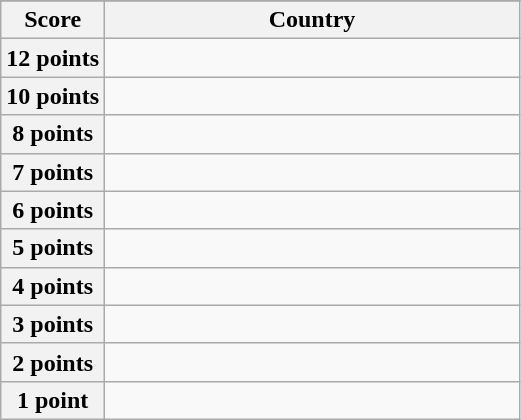<table class="wikitable">
<tr>
</tr>
<tr>
<th scope="col" width="20%">Score</th>
<th scope="col">Country</th>
</tr>
<tr>
<th scope="row">12 points</th>
<td></td>
</tr>
<tr>
<th scope="row">10 points</th>
<td></td>
</tr>
<tr>
<th scope="row">8 points</th>
<td></td>
</tr>
<tr>
<th scope="row">7 points</th>
<td></td>
</tr>
<tr>
<th scope="row">6 points</th>
<td></td>
</tr>
<tr>
<th scope="row">5 points</th>
<td></td>
</tr>
<tr>
<th scope="row">4 points</th>
<td></td>
</tr>
<tr>
<th scope="row">3 points</th>
<td></td>
</tr>
<tr>
<th scope="row">2 points</th>
<td></td>
</tr>
<tr>
<th scope="row">1 point</th>
<td></td>
</tr>
</table>
